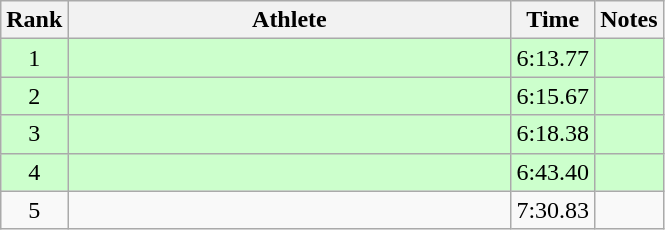<table class="wikitable" style="text-align:center">
<tr>
<th>Rank</th>
<th Style="width:18em">Athlete</th>
<th>Time</th>
<th>Notes</th>
</tr>
<tr style="background:#cfc">
<td>1</td>
<td style="text-align:left"></td>
<td>6:13.77</td>
<td></td>
</tr>
<tr style="background:#cfc">
<td>2</td>
<td style="text-align:left"></td>
<td>6:15.67</td>
<td></td>
</tr>
<tr style="background:#cfc">
<td>3</td>
<td style="text-align:left"></td>
<td>6:18.38</td>
<td></td>
</tr>
<tr style="background:#cfc">
<td>4</td>
<td style="text-align:left"></td>
<td>6:43.40</td>
<td></td>
</tr>
<tr>
<td>5</td>
<td style="text-align:left"></td>
<td>7:30.83</td>
<td></td>
</tr>
</table>
